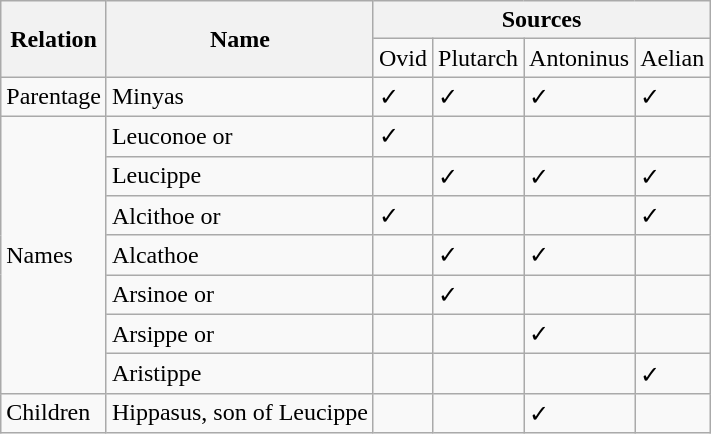<table class="wikitable">
<tr>
<th rowspan="2">Relation</th>
<th rowspan="2">Name</th>
<th colspan="4">Sources</th>
</tr>
<tr>
<td>Ovid</td>
<td>Plutarch</td>
<td>Antoninus</td>
<td>Aelian<em></td>
</tr>
<tr>
<td>Parentage</td>
<td>Minyas</td>
<td>✓</td>
<td>✓</td>
<td>✓</td>
<td>✓</td>
</tr>
<tr>
<td rowspan="7">Names</td>
<td>Leuconoe or</td>
<td>✓</td>
<td></td>
<td></td>
<td></td>
</tr>
<tr>
<td>Leucippe</td>
<td></td>
<td>✓</td>
<td>✓</td>
<td>✓</td>
</tr>
<tr>
<td>Alcithoe or</td>
<td>✓</td>
<td></td>
<td></td>
<td>✓</td>
</tr>
<tr>
<td>Alcathoe</td>
<td></td>
<td>✓</td>
<td>✓</td>
<td></td>
</tr>
<tr>
<td>Arsinoe or</td>
<td></td>
<td>✓</td>
<td></td>
<td></td>
</tr>
<tr>
<td>Arsippe or</td>
<td></td>
<td></td>
<td>✓</td>
<td></td>
</tr>
<tr>
<td>Aristippe</td>
<td></td>
<td></td>
<td></td>
<td>✓</td>
</tr>
<tr>
<td>Children</td>
<td>Hippasus, son of Leucippe</td>
<td></td>
<td></td>
<td>✓</td>
<td></td>
</tr>
</table>
